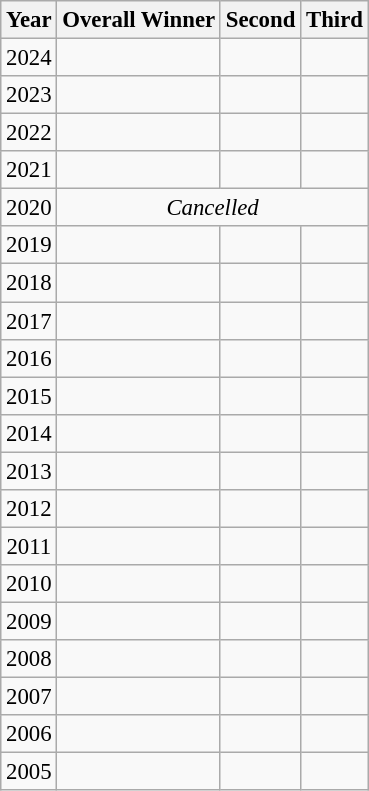<table class="wikitable sortable" style="font-size:95%">
<tr>
<th scope=col>Year</th>
<th scope=col> Overall Winner</th>
<th scope=col>Second</th>
<th scope=col>Third</th>
</tr>
<tr>
<td align=center>2024</td>
<td></td>
<td></td>
<td></td>
</tr>
<tr>
<td align=center>2023</td>
<td></td>
<td></td>
<td></td>
</tr>
<tr>
<td align=center>2022</td>
<td></td>
<td></td>
<td></td>
</tr>
<tr>
<td align=center>2021</td>
<td></td>
<td></td>
<td></td>
</tr>
<tr>
<td align=center>2020</td>
<td colspan=3; align=center><em>Cancelled</em></td>
</tr>
<tr>
<td align=center>2019</td>
<td></td>
<td></td>
<td></td>
</tr>
<tr>
<td align=center>2018</td>
<td></td>
<td></td>
<td></td>
</tr>
<tr>
<td align=center>2017</td>
<td></td>
<td></td>
<td></td>
</tr>
<tr>
<td align=center>2016</td>
<td></td>
<td></td>
<td></td>
</tr>
<tr>
<td align=center>2015</td>
<td></td>
<td></td>
<td></td>
</tr>
<tr>
<td align=center>2014</td>
<td></td>
<td></td>
<td></td>
</tr>
<tr>
<td align=center>2013</td>
<td></td>
<td></td>
<td></td>
</tr>
<tr>
<td align=center>2012</td>
<td></td>
<td></td>
<td></td>
</tr>
<tr>
<td align=center>2011</td>
<td></td>
<td></td>
<td></td>
</tr>
<tr>
<td align=center>2010</td>
<td></td>
<td></td>
<td></td>
</tr>
<tr>
<td align=center>2009</td>
<td></td>
<td></td>
<td></td>
</tr>
<tr>
<td align=center>2008</td>
<td></td>
<td></td>
<td></td>
</tr>
<tr>
<td align=center>2007</td>
<td></td>
<td></td>
<td></td>
</tr>
<tr>
<td align=center>2006</td>
<td></td>
<td></td>
<td></td>
</tr>
<tr>
<td align=center>2005</td>
<td></td>
<td></td>
<td></td>
</tr>
</table>
